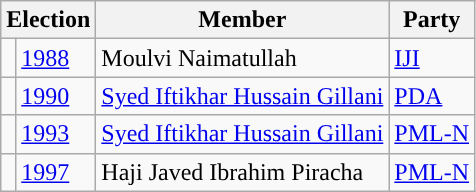<table class="wikitable">
<tr>
<th colspan="2">Election</th>
<th>Member</th>
<th>Party</th>
</tr>
<tr>
<td style="background-color: "></td>
<td><a href='#'>1988</a></td>
<td>Moulvi Naimatullah</td>
<td><a href='#'>IJI</a></td>
</tr>
<tr>
<td style="background-color: "></td>
<td><a href='#'>1990</a></td>
<td><a href='#'>Syed Iftikhar Hussain Gillani</a></td>
<td><a href='#'>PDA</a></td>
</tr>
<tr>
<td style="background-color: "></td>
<td><a href='#'>1993</a></td>
<td><a href='#'>Syed Iftikhar Hussain Gillani</a></td>
<td><a href='#'>PML-N</a></td>
</tr>
<tr>
<td style="background-color: "></td>
<td><a href='#'>1997</a></td>
<td>Haji Javed Ibrahim Piracha</td>
<td><a href='#'>PML-N</a></td>
</tr>
</table>
